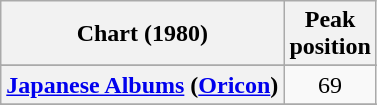<table class="wikitable plainrowheaders sortable" style="text-align:center;">
<tr>
<th>Chart (1980)</th>
<th>Peak<br>position</th>
</tr>
<tr>
</tr>
<tr>
<th scope="row"><a href='#'>Japanese Albums</a> (<a href='#'>Oricon</a>)</th>
<td align="center">69</td>
</tr>
<tr>
</tr>
<tr>
</tr>
<tr>
</tr>
</table>
